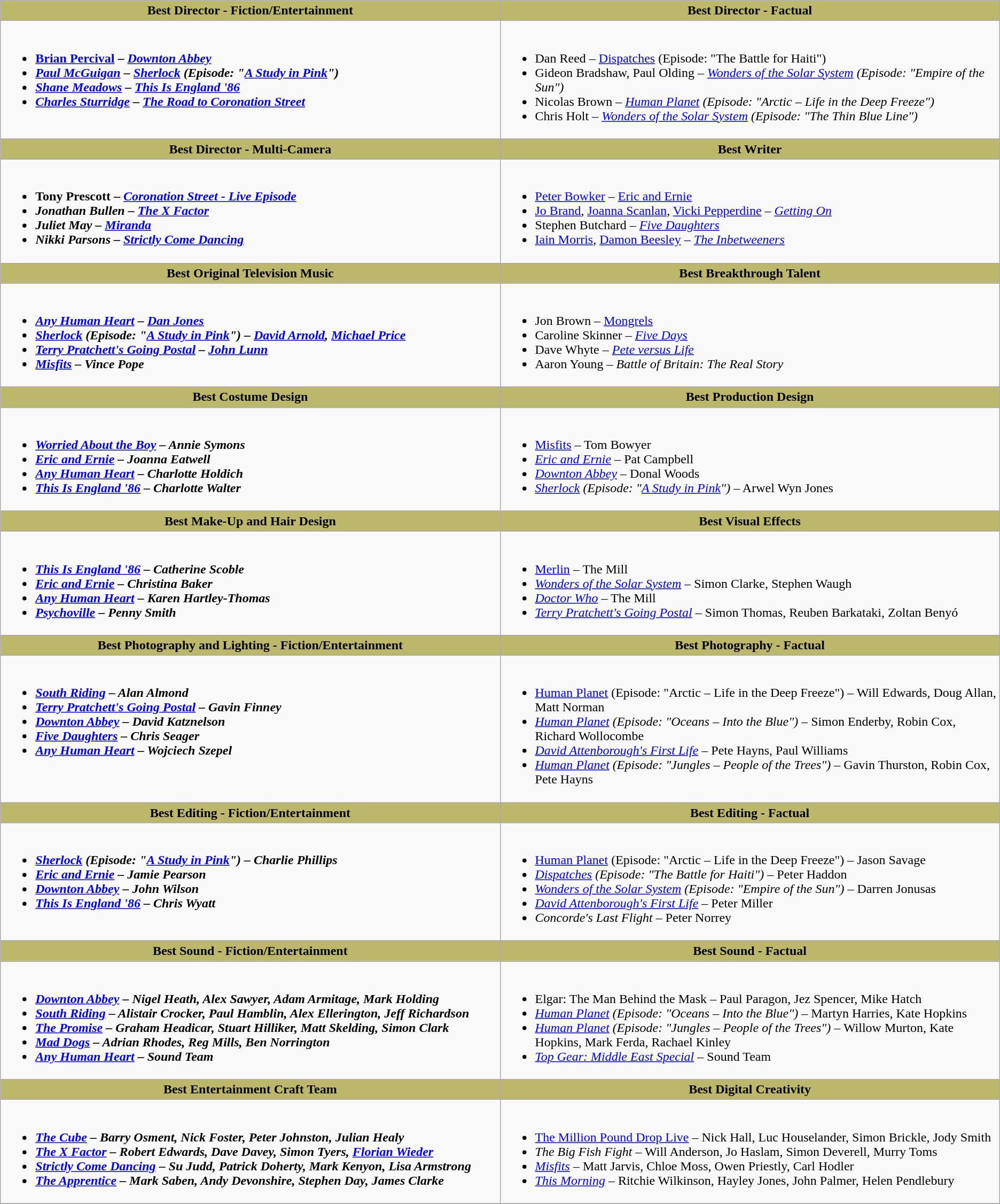<table class="wikitable">
<tr>
<th style="background:#BDB76B; width:50%">Best Director - Fiction/Entertainment</th>
<th style="background:#BDB76B; width:50%">Best Director - Factual</th>
</tr>
<tr>
<td valign="top"><br><ul><li><strong><a href='#'>Brian Percival</a> – <em><a href='#'>Downton Abbey</a><strong><em></li><li><a href='#'>Paul McGuigan</a> – </em><a href='#'>Sherlock</a> (Episode: "<a href='#'>A Study in Pink</a>")<em></li><li><a href='#'>Shane Meadows</a> – </em><a href='#'>This Is England '86</a><em></li><li><a href='#'>Charles Sturridge</a> – </em><a href='#'>The Road to Coronation Street</a><em></li></ul></td>
<td valign="top"><br><ul><li></strong>Dan Reed – </em><a href='#'>Dispatches</a> (Episode: "The Battle for Haiti")</em></strong></li><li>Gideon Bradshaw, Paul Olding – <em><a href='#'>Wonders of the Solar System</a> (Episode: "Empire of the Sun")</em></li><li>Nicolas Brown – <em><a href='#'>Human Planet</a> (Episode: "Arctic – Life in the Deep Freeze")</em></li><li>Chris Holt – <em><a href='#'>Wonders of the Solar System</a> (Episode: "The Thin Blue Line")</em></li></ul></td>
</tr>
<tr>
</tr>
<tr>
<th style="background:#BDB76B; width:50%">Best Director - Multi-Camera</th>
<th style="background:#BDB76B; width:50%">Best Writer</th>
</tr>
<tr>
<td valign="top"><br><ul><li><strong>Tony Prescott – <em><a href='#'>Coronation Street - Live Episode</a><strong><em></li><li>Jonathan Bullen – </em><a href='#'>The X Factor</a><em></li><li>Juliet May – </em><a href='#'>Miranda</a><em></li><li>Nikki Parsons – </em><a href='#'>Strictly Come Dancing</a><em></li></ul></td>
<td valign="top"><br><ul><li></strong><a href='#'>Peter Bowker</a> – </em><a href='#'>Eric and Ernie</a></em></strong></li><li><a href='#'>Jo Brand</a>, <a href='#'>Joanna Scanlan</a>, <a href='#'>Vicki Pepperdine</a> – <em><a href='#'>Getting On</a></em></li><li>Stephen Butchard – <em><a href='#'>Five Daughters</a></em></li><li><a href='#'>Iain Morris</a>, <a href='#'>Damon Beesley</a> – <em><a href='#'>The Inbetweeners</a></em></li></ul></td>
</tr>
<tr>
</tr>
<tr>
<th style="background:#BDB76B; width:50%">Best Original Television Music</th>
<th style="background:#BDB76B; width:50%">Best Breakthrough Talent</th>
</tr>
<tr>
<td valign="top"><br><ul><li><strong><em><a href='#'>Any Human Heart</a><em> – <a href='#'>Dan Jones</a><strong></li><li></em><a href='#'>Sherlock</a><em> (Episode: "<a href='#'>A Study in Pink</a>") – <a href='#'>David Arnold</a>, <a href='#'>Michael Price</a></li><li></em><a href='#'>Terry Pratchett's Going Postal</a><em> – <a href='#'>John Lunn</a></li><li></em><a href='#'>Misfits</a><em> – Vince Pope</li></ul></td>
<td valign="top"><br><ul><li></strong>Jon Brown – </em><a href='#'>Mongrels</a></em></strong></li><li>Caroline Skinner – <em><a href='#'>Five Days</a></em></li><li>Dave Whyte – <em><a href='#'>Pete versus Life</a></em></li><li>Aaron Young – <em>Battle of Britain: The Real Story</em></li></ul></td>
</tr>
<tr>
</tr>
<tr>
<th style="background:#BDB76B; width:50%">Best Costume Design</th>
<th style="background:#BDB76B; width:50%">Best Production Design</th>
</tr>
<tr>
<td valign="top"><br><ul><li><strong><em><a href='#'>Worried About the Boy</a><em> – Annie Symons<strong></li><li></em><a href='#'>Eric and Ernie</a><em> – Joanna Eatwell</li><li></em><a href='#'>Any Human Heart</a><em> – Charlotte Holdich</li><li></em><a href='#'>This Is England '86</a><em> – Charlotte Walter</li></ul></td>
<td valign="top"><br><ul><li></em></strong><a href='#'>Misfits</a></em> – Tom Bowyer</strong></li><li><em><a href='#'>Eric and Ernie</a></em> – Pat Campbell</li><li><em><a href='#'>Downton Abbey</a></em> – Donal Woods</li><li><em><a href='#'>Sherlock</a> (Episode: "<a href='#'>A Study in Pink</a>")</em> – Arwel Wyn Jones</li></ul></td>
</tr>
<tr>
</tr>
<tr>
<th style="background:#BDB76B; width:50%">Best Make-Up and Hair Design</th>
<th style="background:#BDB76B; width:50%">Best Visual Effects</th>
</tr>
<tr>
<td valign="top"><br><ul><li><strong><em><a href='#'>This Is England '86</a><em> – Catherine Scoble<strong></li><li></em><a href='#'>Eric and Ernie</a><em> – Christina Baker</li><li></em><a href='#'>Any Human Heart</a><em> – Karen Hartley-Thomas</li><li></em><a href='#'>Psychoville</a><em> – Penny Smith</li></ul></td>
<td valign="top"><br><ul><li></em></strong><a href='#'>Merlin</a></em> – The Mill</strong></li><li><em><a href='#'>Wonders of the Solar System</a></em> – Simon Clarke, Stephen Waugh</li><li><em><a href='#'>Doctor Who</a></em> – The Mill</li><li><em><a href='#'>Terry Pratchett's Going Postal</a></em> – Simon Thomas, Reuben Barkataki, Zoltan Benyó</li></ul></td>
</tr>
<tr>
</tr>
<tr>
<th style="background:#BDB76B; width:50%">Best Photography and Lighting - Fiction/Entertainment</th>
<th style="background:#BDB76B; width:50%">Best Photography - Factual</th>
</tr>
<tr>
<td valign="top"><br><ul><li><strong><em><a href='#'>South Riding</a><em> – Alan Almond<strong></li><li></em><a href='#'>Terry Pratchett's Going Postal</a><em> – Gavin Finney</li><li></em><a href='#'>Downton Abbey</a><em> – David Katznelson</li><li></em><a href='#'>Five Daughters</a><em> – Chris Seager</li><li></em><a href='#'>Any Human Heart</a><em> – Wojciech Szepel</li></ul></td>
<td valign="top"><br><ul><li></em></strong><a href='#'>Human Planet</a> (Episode: "Arctic – Life in the Deep Freeze")</em> – Will Edwards, Doug Allan, Matt Norman</strong></li><li><em><a href='#'>Human Planet</a> (Episode: "Oceans – Into the Blue")</em> – Simon Enderby, Robin Cox, Richard Wollocombe</li><li><em><a href='#'>David Attenborough's First Life</a></em> – Pete Hayns, Paul Williams</li><li><em><a href='#'>Human Planet</a> (Episode: "Jungles – People of the Trees")</em> – Gavin Thurston, Robin Cox, Pete Hayns</li></ul></td>
</tr>
<tr>
</tr>
<tr>
<th style="background:#BDB76B; width:50%">Best Editing - Fiction/Entertainment</th>
<th style="background:#BDB76B; width:50%">Best Editing - Factual</th>
</tr>
<tr>
<td valign="top"><br><ul><li><strong><em><a href='#'>Sherlock</a> (Episode: "<a href='#'>A Study in Pink</a>")<em> – Charlie Phillips<strong></li><li></em><a href='#'>Eric and Ernie</a><em> – Jamie Pearson</li><li></em><a href='#'>Downton Abbey</a><em> – John Wilson</li><li></em><a href='#'>This Is England '86</a><em> – Chris Wyatt</li></ul></td>
<td valign="top"><br><ul><li></em></strong><a href='#'>Human Planet</a> (Episode: "Arctic – Life in the Deep Freeze")</em> – Jason Savage</strong></li><li><em><a href='#'>Dispatches</a> (Episode: "The Battle for Haiti")</em> – Peter Haddon</li><li><em><a href='#'>Wonders of the Solar System</a> (Episode: "Empire of the Sun")</em> – Darren Jonusas</li><li><em><a href='#'>David Attenborough's First Life</a></em> – Peter Miller</li><li><em>Concorde's Last Flight</em> – Peter Norrey</li></ul></td>
</tr>
<tr>
</tr>
<tr>
<th style="background:#BDB76B; width:50%">Best Sound - Fiction/Entertainment</th>
<th style="background:#BDB76B; width:50%">Best Sound - Factual</th>
</tr>
<tr>
<td valign="top"><br><ul><li><strong><em><a href='#'>Downton Abbey</a><em> – Nigel Heath, Alex Sawyer, Adam Armitage, Mark Holding<strong></li><li></em><a href='#'>South Riding</a><em> – Alistair Crocker, Paul Hamblin, Alex Ellerington, Jeff Richardson</li><li></em><a href='#'>The Promise</a><em> – Graham Headicar, Stuart Hilliker, Matt Skelding, Simon Clark</li><li></em><a href='#'>Mad Dogs</a><em> – Adrian Rhodes, Reg Mills, Ben Norrington</li><li></em><a href='#'>Any Human Heart</a><em> – Sound Team</li></ul></td>
<td valign="top"><br><ul><li></em></strong>Elgar: The Man Behind the Mask</em> – Paul Paragon, Jez Spencer, Mike Hatch</strong></li><li><em><a href='#'>Human Planet</a> (Episode: "Oceans – Into the Blue")</em> – Martyn Harries, Kate Hopkins</li><li><em><a href='#'>Human Planet</a> (Episode: "Jungles – People of the Trees")</em> – Willow Murton, Kate Hopkins, Mark Ferda, Rachael Kinley</li><li><em><a href='#'>Top Gear: Middle East Special</a></em> – Sound Team</li></ul></td>
</tr>
<tr>
</tr>
<tr>
<th style="background:#BDB76B; width:50%">Best Entertainment Craft Team</th>
<th style="background:#BDB76B; width:50%">Best Digital Creativity</th>
</tr>
<tr>
<td valign="top"><br><ul><li><strong><em><a href='#'>The Cube</a><em> – Barry Osment, Nick Foster, Peter Johnston, Julian Healy<strong></li><li></em><a href='#'>The X Factor</a><em> – Robert Edwards, Dave Davey, Simon Tyers, <a href='#'>Florian Wieder</a></li><li></em><a href='#'>Strictly Come Dancing</a><em> – Su Judd, Patrick Doherty, Mark Kenyon, Lisa Armstrong</li><li></em><a href='#'>The Apprentice</a><em> – Mark Saben, Andy Devonshire, Stephen Day, James Clarke</li></ul></td>
<td valign="top"><br><ul><li></em></strong><a href='#'>The Million Pound Drop Live</a></em> – Nick Hall, Luc Houselander, Simon Brickle, Jody Smith</strong></li><li><em>The Big Fish Fight</em> – Will Anderson, Jo Haslam, Simon Deverell, Murry Toms</li><li><em><a href='#'>Misfits</a></em> – Matt Jarvis, Chloe Moss, Owen Priestly, Carl Hodler</li><li><em><a href='#'>This Morning</a></em> – Ritchie Wilkinson, Hayley Jones, John Palmer, Helen Pendlebury</li></ul></td>
</tr>
<tr>
</tr>
<tr>
</tr>
</table>
